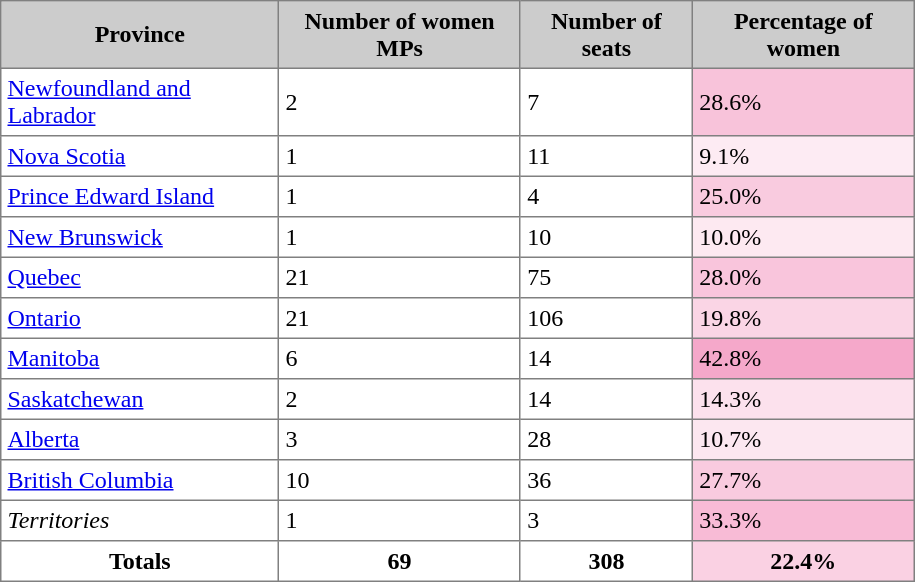<table border="1" cellpadding="4" width="610" cellspacing="0" style="border-collapse: collapse">
<tr bgcolor="CCCCCC">
<th>Province</th>
<th>Number of women MPs</th>
<th>Number of seats</th>
<th>Percentage of women</th>
</tr>
<tr>
<td><a href='#'>Newfoundland and Labrador</a></td>
<td>2</td>
<td>7</td>
<td bgcolor="F8C3DA">28.6%</td>
</tr>
<tr>
<td><a href='#'>Nova Scotia</a></td>
<td>1</td>
<td>11</td>
<td bgcolor="#FDEBF3">9.1%</td>
</tr>
<tr>
<td><a href='#'>Prince Edward Island</a></td>
<td>1</td>
<td>4</td>
<td bgcolor="#F9CBDF">25.0%</td>
</tr>
<tr>
<td><a href='#'>New Brunswick</a></td>
<td>1</td>
<td>10</td>
<td bgcolor="#FDE9F1">10.0%</td>
</tr>
<tr>
<td><a href='#'>Quebec</a></td>
<td>21</td>
<td>75</td>
<td bgcolor="#F9C5DC">28.0%</td>
</tr>
<tr>
<td><a href='#'>Ontario</a></td>
<td>21</td>
<td>106</td>
<td bgcolor="#FAD5E5">19.8%</td>
</tr>
<tr>
<td><a href='#'>Manitoba</a></td>
<td>6</td>
<td>14</td>
<td bgcolor="#F5A8CA">42.8%</td>
</tr>
<tr>
<td><a href='#'>Saskatchewan</a></td>
<td>2</td>
<td>14</td>
<td bgcolor="#FCE1ED">14.3%</td>
</tr>
<tr>
<td><a href='#'>Alberta</a></td>
<td>3</td>
<td>28</td>
<td bgcolor="#FCE7F0">10.7%</td>
</tr>
<tr>
<td><a href='#'>British Columbia</a></td>
<td>10</td>
<td>36</td>
<td bgcolor="#F9CBDF">27.7%</td>
</tr>
<tr>
<td><em>Territories</em></td>
<td>1</td>
<td>3</td>
<td bgcolor="#F8BBD6">33.3%</td>
</tr>
<tr>
<th>Totals</th>
<th>69</th>
<th>308</th>
<th bgcolor="#FAD1E3">22.4%</th>
</tr>
</table>
